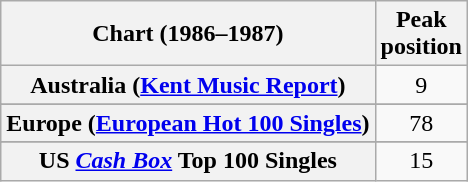<table class="wikitable sortable plainrowheaders" style="text-align:center">
<tr>
<th scope="col">Chart (1986–1987)</th>
<th scope="col">Peak<br>position</th>
</tr>
<tr>
<th scope="row">Australia (<a href='#'>Kent Music Report</a>)</th>
<td>9</td>
</tr>
<tr>
</tr>
<tr>
</tr>
<tr>
<th scope="row">Europe (<a href='#'>European Hot 100 Singles</a>)</th>
<td>78</td>
</tr>
<tr>
</tr>
<tr>
</tr>
<tr>
</tr>
<tr>
</tr>
<tr>
</tr>
<tr>
</tr>
<tr>
</tr>
<tr>
</tr>
<tr>
<th scope="row">US <em><a href='#'>Cash Box</a></em> Top 100 Singles</th>
<td>15</td>
</tr>
</table>
